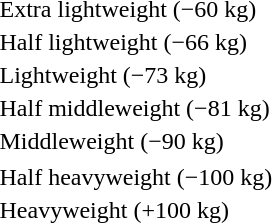<table>
<tr valign="top">
<td rowspan=2>Extra lightweight (−60 kg)<br></td>
<td rowspan=2></td>
<td rowspan=2></td>
<td></td>
</tr>
<tr>
<td></td>
</tr>
<tr valign="top">
<td rowspan=2>Half lightweight (−66 kg)<br></td>
<td rowspan=2></td>
<td rowspan=2></td>
<td></td>
</tr>
<tr>
<td></td>
</tr>
<tr valign="top">
<td rowspan=2>Lightweight (−73 kg)<br></td>
<td rowspan=2></td>
<td rowspan=2></td>
<td></td>
</tr>
<tr>
<td></td>
</tr>
<tr valign="top">
<td rowspan=2>Half middleweight (−81 kg)<br></td>
<td rowspan=2></td>
<td rowspan=2></td>
<td></td>
</tr>
<tr>
<td></td>
</tr>
<tr valign="top">
<td rowspan=2>Middleweight (−90 kg)<br></td>
<td rowspan=2></td>
<td rowspan=2></td>
<td></td>
</tr>
<tr>
<td></td>
</tr>
<tr valign="top">
</tr>
<tr valign="top">
<td rowspan=2>Half heavyweight (−100 kg)<br></td>
<td rowspan=2></td>
<td rowspan=2></td>
<td></td>
</tr>
<tr>
<td></td>
</tr>
<tr valign="top">
<td rowspan=2>Heavyweight (+100 kg)<br></td>
<td rowspan=2></td>
<td rowspan=2></td>
<td></td>
</tr>
<tr>
<td></td>
</tr>
</table>
